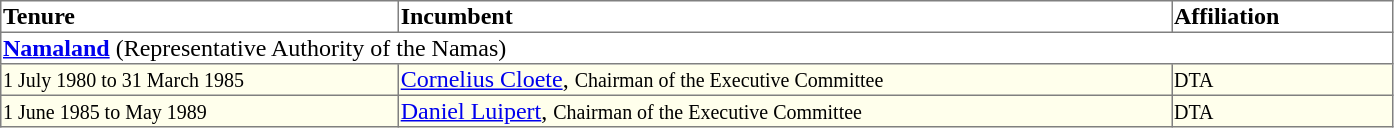<table border=1 style="border-collapse: collapse">
<tr align=left>
<th width="18%">Tenure</th>
<th width="35%">Incumbent</th>
<th width="10%">Affiliation</th>
</tr>
<tr valign=top>
<td colspan="4"><strong><a href='#'>Namaland</a></strong> (Representative Authority of the Namas)</td>
</tr>
<tr valign=top bgcolor="#ffffec">
<td><small>1 July 1980 to 31 March 1985</small></td>
<td><a href='#'>Cornelius Cloete</a>, <small>Chairman of the Executive Committee</small></td>
<td><small>DTA</small></td>
</tr>
<tr valign=top bgcolor="#ffffec">
<td><small>1 June 1985 to May 1989</small></td>
<td><a href='#'>Daniel Luipert</a>, <small>Chairman of the Executive Committee</small></td>
<td><small>DTA</small></td>
</tr>
</table>
